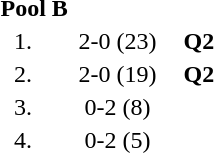<table style="text-align:center">
<tr>
<td colspan=4 align=left><strong>Pool B</strong></td>
</tr>
<tr>
<td width=30>1.</td>
<td align=left></td>
<td width=80>2-0 (23)</td>
<td><strong>Q2</strong></td>
</tr>
<tr>
<td>2.</td>
<td align=left></td>
<td>2-0 (19)</td>
<td><strong>Q2</strong></td>
</tr>
<tr>
<td>3.</td>
<td align=left></td>
<td>0-2 (8)</td>
<td></td>
</tr>
<tr>
<td>4.</td>
<td align=left></td>
<td>0-2 (5)</td>
<td></td>
</tr>
</table>
